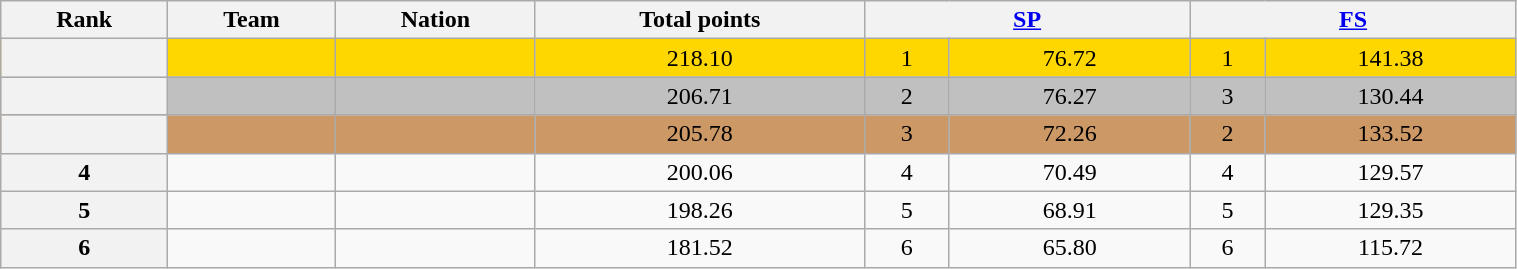<table class="wikitable sortable" style="text-align:center;" width="80%">
<tr>
<th scope="col">Rank</th>
<th scope="col">Team</th>
<th scope="col">Nation</th>
<th scope="col">Total points</th>
<th scope="col" colspan="2" width="80px"><a href='#'>SP</a></th>
<th scope="col" colspan="2" width="80px"><a href='#'>FS</a></th>
</tr>
<tr bgcolor="gold">
<th scope="row"></th>
<td align="left"></td>
<td align="left"></td>
<td>218.10</td>
<td>1</td>
<td>76.72</td>
<td>1</td>
<td>141.38</td>
</tr>
<tr bgcolor="silver">
<th scope="row"></th>
<td align="left"></td>
<td align="left"></td>
<td>206.71</td>
<td>2</td>
<td>76.27</td>
<td>3</td>
<td>130.44</td>
</tr>
<tr bgcolor="cc9966">
<th scope="row"></th>
<td align="left"></td>
<td align="left"></td>
<td>205.78</td>
<td>3</td>
<td>72.26</td>
<td>2</td>
<td>133.52</td>
</tr>
<tr>
<th scope="row">4</th>
<td align="left"></td>
<td align="left"></td>
<td>200.06</td>
<td>4</td>
<td>70.49</td>
<td>4</td>
<td>129.57</td>
</tr>
<tr>
<th scope="row">5</th>
<td align="left"></td>
<td align="left"></td>
<td>198.26</td>
<td>5</td>
<td>68.91</td>
<td>5</td>
<td>129.35</td>
</tr>
<tr>
<th scope="row">6</th>
<td align="left"></td>
<td align="left"></td>
<td>181.52</td>
<td>6</td>
<td>65.80</td>
<td>6</td>
<td>115.72</td>
</tr>
</table>
